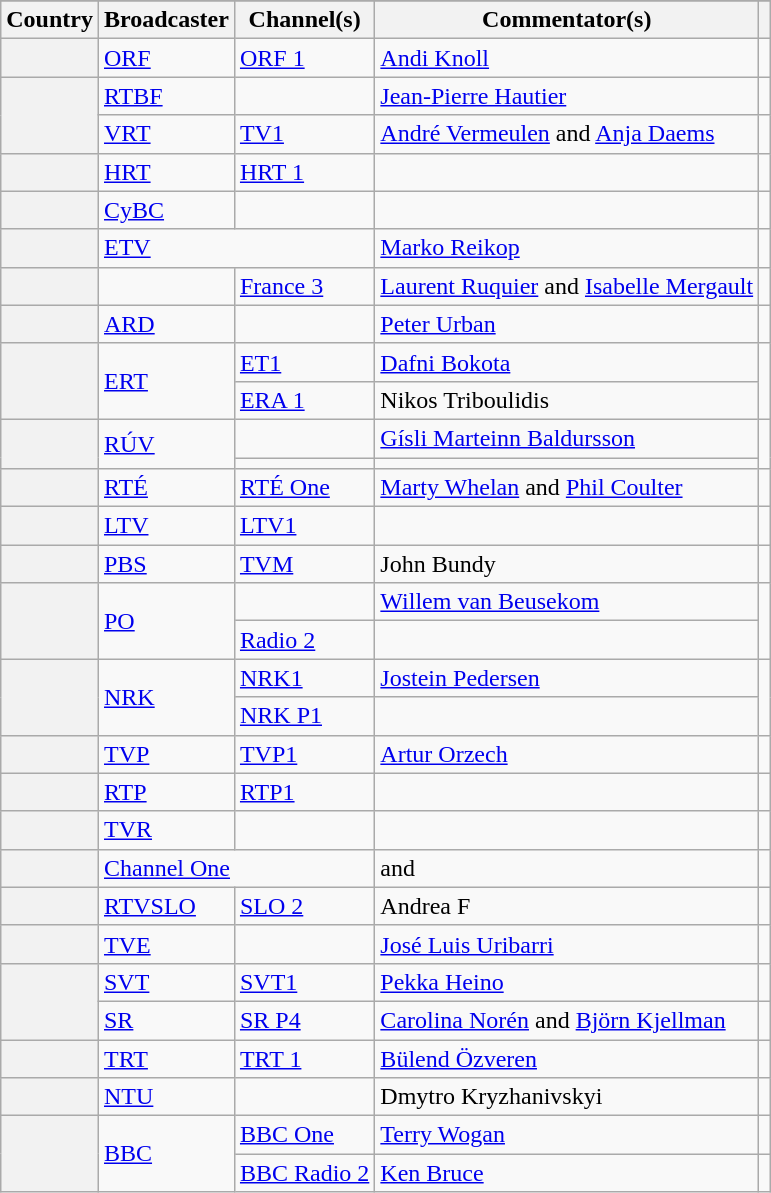<table class="wikitable plainrowheaders">
<tr>
</tr>
<tr>
<th scope="col">Country</th>
<th scope="col">Broadcaster</th>
<th scope="col">Channel(s)</th>
<th scope="col">Commentator(s)</th>
<th scope="col"></th>
</tr>
<tr>
<th scope="row"></th>
<td><a href='#'>ORF</a></td>
<td><a href='#'>ORF 1</a></td>
<td><a href='#'>Andi Knoll</a></td>
<td style="text-align:center"></td>
</tr>
<tr>
<th scope="rowgroup" rowspan="2"></th>
<td><a href='#'>RTBF</a></td>
<td></td>
<td><a href='#'>Jean-Pierre Hautier</a></td>
<td style="text-align:center"></td>
</tr>
<tr>
<td><a href='#'>VRT</a></td>
<td><a href='#'>TV1</a></td>
<td><a href='#'>André Vermeulen</a> and <a href='#'>Anja Daems</a></td>
<td style="text-align:center"></td>
</tr>
<tr>
<th scope="row"></th>
<td><a href='#'>HRT</a></td>
<td><a href='#'>HRT 1</a></td>
<td></td>
<td style="text-align:center"></td>
</tr>
<tr>
<th scope="row"></th>
<td><a href='#'>CyBC</a></td>
<td></td>
<td></td>
<td style="text-align:center"></td>
</tr>
<tr>
<th scope="row"></th>
<td colspan="2"><a href='#'>ETV</a></td>
<td><a href='#'>Marko Reikop</a></td>
<td style="text-align:center"></td>
</tr>
<tr>
<th scope="row"></th>
<td></td>
<td><a href='#'>France 3</a></td>
<td><a href='#'>Laurent Ruquier</a> and <a href='#'>Isabelle Mergault</a></td>
<td style="text-align:center"></td>
</tr>
<tr>
<th scope="row"></th>
<td><a href='#'>ARD</a></td>
<td></td>
<td><a href='#'>Peter Urban</a></td>
<td style="text-align:center"></td>
</tr>
<tr>
<th scope="rowgroup" rowspan="2"></th>
<td rowspan="2"><a href='#'>ERT</a></td>
<td><a href='#'>ET1</a></td>
<td><a href='#'>Dafni Bokota</a></td>
<td style="text-align:center" rowspan="2"></td>
</tr>
<tr>
<td><a href='#'>ERA 1</a></td>
<td>Nikos Triboulidis</td>
</tr>
<tr>
<th scope="rowgroup" rowspan="2"></th>
<td rowspan="2"><a href='#'>RÚV</a></td>
<td></td>
<td><a href='#'>Gísli Marteinn Baldursson</a></td>
<td style="text-align:center" rowspan="2"></td>
</tr>
<tr>
<td></td>
<td></td>
</tr>
<tr>
<th scope="row"></th>
<td><a href='#'>RTÉ</a></td>
<td><a href='#'>RTÉ One</a></td>
<td><a href='#'>Marty Whelan</a> and <a href='#'>Phil Coulter</a></td>
<td style="text-align:center"></td>
</tr>
<tr>
<th scope="row"></th>
<td><a href='#'>LTV</a></td>
<td><a href='#'>LTV1</a></td>
<td></td>
<td style="text-align:center"></td>
</tr>
<tr>
<th scope="row"></th>
<td><a href='#'>PBS</a></td>
<td><a href='#'>TVM</a></td>
<td>John Bundy</td>
<td style="text-align:center"></td>
</tr>
<tr>
<th scope="rowgroup" rowspan="2"></th>
<td rowspan="2"><a href='#'>PO</a></td>
<td></td>
<td><a href='#'>Willem van Beusekom</a></td>
<td style="text-align:center" rowspan="2"></td>
</tr>
<tr>
<td><a href='#'>Radio 2</a></td>
<td></td>
</tr>
<tr>
<th scope="rowgroup" rowspan="2"></th>
<td rowspan="2"><a href='#'>NRK</a></td>
<td><a href='#'>NRK1</a></td>
<td><a href='#'>Jostein Pedersen</a></td>
<td style="text-align:center" rowspan="2"></td>
</tr>
<tr>
<td><a href='#'>NRK P1</a></td>
<td></td>
</tr>
<tr>
<th scope="row"></th>
<td><a href='#'>TVP</a></td>
<td><a href='#'>TVP1</a></td>
<td><a href='#'>Artur Orzech</a></td>
<td style="text-align:center"></td>
</tr>
<tr>
<th scope="row"></th>
<td><a href='#'>RTP</a></td>
<td><a href='#'>RTP1</a></td>
<td></td>
<td style="text-align:center"></td>
</tr>
<tr>
<th scope="row"></th>
<td><a href='#'>TVR</a></td>
<td></td>
<td></td>
<td style="text-align:center"></td>
</tr>
<tr>
<th scope="row"></th>
<td colspan="2"><a href='#'>Channel One</a></td>
<td> and </td>
<td style="text-align:center"></td>
</tr>
<tr>
<th scope="row"></th>
<td><a href='#'>RTVSLO</a></td>
<td><a href='#'>SLO 2</a></td>
<td>Andrea F</td>
<td style="text-align:center"></td>
</tr>
<tr>
<th scope="row"></th>
<td><a href='#'>TVE</a></td>
<td></td>
<td><a href='#'>José Luis Uribarri</a></td>
<td style="text-align:center"></td>
</tr>
<tr>
<th scope="rowgroup" rowspan="2"></th>
<td><a href='#'>SVT</a></td>
<td><a href='#'>SVT1</a></td>
<td><a href='#'>Pekka Heino</a></td>
<td style="text-align:center"></td>
</tr>
<tr>
<td><a href='#'>SR</a></td>
<td><a href='#'>SR P4</a></td>
<td><a href='#'>Carolina Norén</a> and <a href='#'>Björn Kjellman</a></td>
<td style="text-align:center"></td>
</tr>
<tr>
<th scope="row"></th>
<td><a href='#'>TRT</a></td>
<td><a href='#'>TRT 1</a></td>
<td><a href='#'>Bülend Özveren</a></td>
<td style="text-align:center"></td>
</tr>
<tr>
<th scope="row"></th>
<td><a href='#'>NTU</a></td>
<td></td>
<td>Dmytro Kryzhanivskyi</td>
<td style="text-align:center"></td>
</tr>
<tr>
<th scope="rowgroup" rowspan="2"></th>
<td rowspan="2"><a href='#'>BBC</a></td>
<td><a href='#'>BBC One</a></td>
<td><a href='#'>Terry Wogan</a></td>
<td style="text-align:center"></td>
</tr>
<tr>
<td><a href='#'>BBC Radio 2</a></td>
<td><a href='#'>Ken Bruce</a></td>
<td style="text-align:center"></td>
</tr>
</table>
